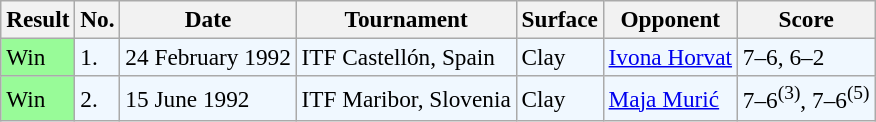<table class="sortable wikitable" style="font-size:97%">
<tr>
<th>Result</th>
<th>No.</th>
<th>Date</th>
<th>Tournament</th>
<th>Surface</th>
<th>Opponent</th>
<th>Score</th>
</tr>
<tr style="background:#f0f8ff;">
<td style="background:#98fb98;">Win</td>
<td>1.</td>
<td>24 February 1992</td>
<td>ITF Castellón, Spain</td>
<td>Clay</td>
<td> <a href='#'>Ivona Horvat</a></td>
<td>7–6, 6–2</td>
</tr>
<tr style="background:#f0f8ff;">
<td style="background:#98fb98;">Win</td>
<td>2.</td>
<td>15 June 1992</td>
<td>ITF Maribor, Slovenia</td>
<td>Clay</td>
<td> <a href='#'>Maja Murić</a></td>
<td>7–6<sup>(3)</sup>, 7–6<sup>(5)</sup></td>
</tr>
</table>
